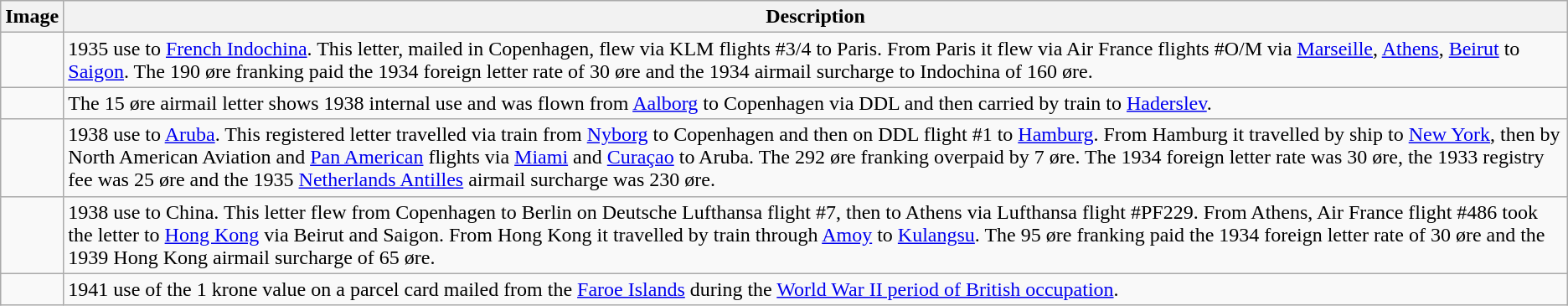<table class="wikitable" border="1">
<tr>
<th>Image</th>
<th>Description</th>
</tr>
<tr>
<td></td>
<td>1935 use to <a href='#'>French Indochina</a>.  This letter, mailed in Copenhagen, flew via KLM flights #3/4 to Paris.  From Paris it flew via Air France flights #O/M via <a href='#'>Marseille</a>, <a href='#'>Athens</a>, <a href='#'>Beirut</a> to <a href='#'>Saigon</a>.  The 190 øre franking paid the 1934 foreign letter rate of 30 øre and the 1934 airmail surcharge to Indochina of 160 øre.</td>
</tr>
<tr>
<td></td>
<td 1938 Internal use>The 15 øre airmail letter shows 1938 internal use and was flown from <a href='#'>Aalborg</a> to Copenhagen via DDL and then carried by train to <a href='#'>Haderslev</a>.</td>
</tr>
<tr>
<td></td>
<td>1938 use to <a href='#'>Aruba</a>. This registered letter travelled via train from <a href='#'>Nyborg</a> to Copenhagen and then on DDL flight #1 to <a href='#'>Hamburg</a>.  From Hamburg it travelled by ship to <a href='#'>New York</a>, then by North American Aviation and <a href='#'>Pan American</a> flights via <a href='#'>Miami</a> and <a href='#'>Curaçao</a> to Aruba.  The 292 øre franking overpaid by 7 øre.  The 1934 foreign letter rate was 30 øre, the 1933 registry fee was 25 øre and the 1935 <a href='#'>Netherlands Antilles</a> airmail surcharge was 230 øre.</td>
</tr>
<tr>
<td></td>
<td>1938 use to China. This letter flew from Copenhagen to Berlin on Deutsche Lufthansa flight #7, then to Athens via Lufthansa flight #PF229.  From Athens, Air France flight #486 took the letter to <a href='#'>Hong Kong</a> via Beirut and Saigon.  From Hong Kong it travelled by train through <a href='#'>Amoy</a> to <a href='#'>Kulangsu</a>. The 95 øre franking paid the 1934 foreign letter rate of 30 øre and the 1939 Hong Kong airmail surcharge of 65 øre.</td>
</tr>
<tr>
<td></td>
<td>1941 use of the 1 krone value on a parcel card mailed from the <a href='#'>Faroe Islands</a> during the <a href='#'>World War II period of British occupation</a>.</td>
</tr>
</table>
